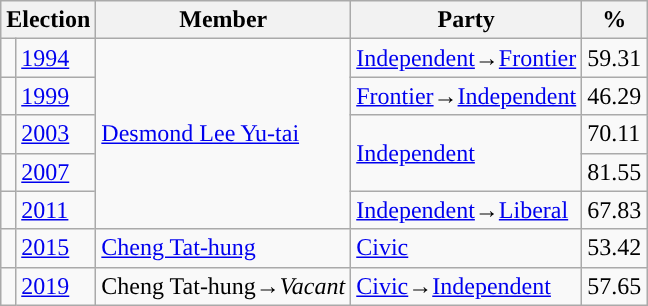<table class="wikitable">
<tr>
<th colspan="2">Election</th>
<th>Member</th>
<th>Party</th>
<th>%</th>
</tr>
<tr>
<td style="background-color: "></td>
<td><a href='#'>1994</a></td>
<td rowspan=5><a href='#'>Desmond Lee Yu-tai</a></td>
<td><a href='#'>Independent</a>→<a href='#'>Frontier</a></td>
<td>59.31</td>
</tr>
<tr>
<td style="background-color: "></td>
<td><a href='#'>1999</a></td>
<td><a href='#'>Frontier</a>→<a href='#'>Independent</a></td>
<td>46.29</td>
</tr>
<tr>
<td style="background-color: "></td>
<td><a href='#'>2003</a></td>
<td rowspan=2><a href='#'>Independent</a></td>
<td>70.11</td>
</tr>
<tr>
<td style="background-color: "></td>
<td><a href='#'>2007</a></td>
<td>81.55</td>
</tr>
<tr>
<td style="background-color: "></td>
<td><a href='#'>2011</a></td>
<td><a href='#'>Independent</a>→<a href='#'>Liberal</a></td>
<td>67.83</td>
</tr>
<tr>
<td style="background-color: "></td>
<td><a href='#'>2015</a></td>
<td rowspan=1><a href='#'>Cheng Tat-hung</a></td>
<td><a href='#'>Civic</a></td>
<td>53.42</td>
</tr>
<tr>
<td style="background-color: "></td>
<td><a href='#'>2019</a></td>
<td>Cheng Tat-hung→<em>Vacant</em></td>
<td><a href='#'>Civic</a>→<a href='#'>Independent</a></td>
<td>57.65</td>
</tr>
</table>
